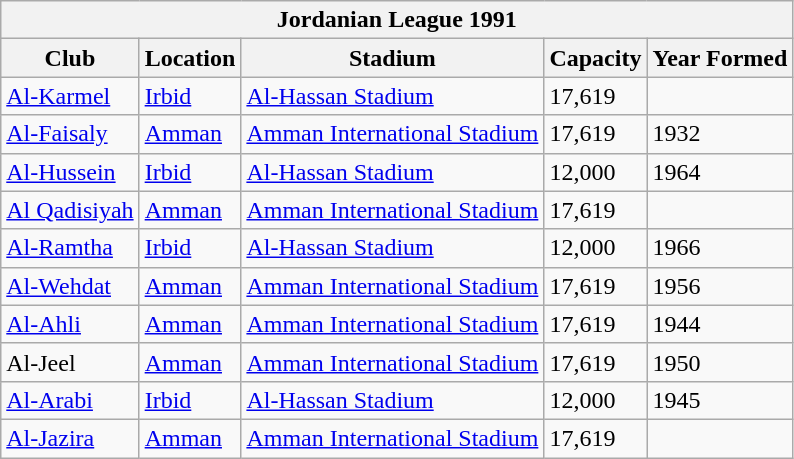<table class="wikitable">
<tr>
<th colspan="5">Jordanian  League 1991</th>
</tr>
<tr>
<th>Club</th>
<th>Location</th>
<th>Stadium</th>
<th>Capacity</th>
<th>Year Formed</th>
</tr>
<tr style="vertical-align:top;">
<td><a href='#'>Al-Karmel</a></td>
<td><a href='#'>Irbid</a></td>
<td><a href='#'>Al-Hassan Stadium</a></td>
<td>17,619</td>
<td></td>
</tr>
<tr style="vertical-align:top;">
<td><a href='#'>Al-Faisaly</a></td>
<td><a href='#'>Amman</a></td>
<td><a href='#'>Amman International Stadium</a></td>
<td>17,619</td>
<td>1932</td>
</tr>
<tr style="vertical-align:top;">
<td><a href='#'>Al-Hussein</a></td>
<td><a href='#'>Irbid</a></td>
<td><a href='#'>Al-Hassan Stadium</a></td>
<td>12,000</td>
<td>1964</td>
</tr>
<tr style="vertical-align:top;">
<td><a href='#'>Al Qadisiyah</a></td>
<td><a href='#'>Amman</a></td>
<td><a href='#'>Amman International Stadium</a></td>
<td>17,619</td>
<td></td>
</tr>
<tr style="vertical-align:top;">
<td><a href='#'>Al-Ramtha</a></td>
<td><a href='#'>Irbid</a></td>
<td><a href='#'>Al-Hassan Stadium</a></td>
<td>12,000</td>
<td>1966</td>
</tr>
<tr style="vertical-align:top;">
<td><a href='#'>Al-Wehdat</a></td>
<td><a href='#'>Amman</a></td>
<td><a href='#'>Amman International Stadium</a></td>
<td>17,619</td>
<td>1956</td>
</tr>
<tr style="vertical-align:top;">
<td><a href='#'>Al-Ahli</a></td>
<td><a href='#'>Amman</a></td>
<td><a href='#'>Amman International Stadium</a></td>
<td>17,619</td>
<td>1944</td>
</tr>
<tr style="vertical-align:top;">
<td>Al-Jeel</td>
<td><a href='#'>Amman</a></td>
<td><a href='#'>Amman International Stadium</a></td>
<td>17,619</td>
<td>1950</td>
</tr>
<tr style="vertical-align:top;">
<td><a href='#'>Al-Arabi</a></td>
<td><a href='#'>Irbid</a></td>
<td><a href='#'>Al-Hassan Stadium</a></td>
<td>12,000</td>
<td>1945</td>
</tr>
<tr style="vertical-align:top;">
<td><a href='#'>Al-Jazira</a></td>
<td><a href='#'>Amman</a></td>
<td><a href='#'>Amman International Stadium</a></td>
<td>17,619</td>
<td></td>
</tr>
</table>
